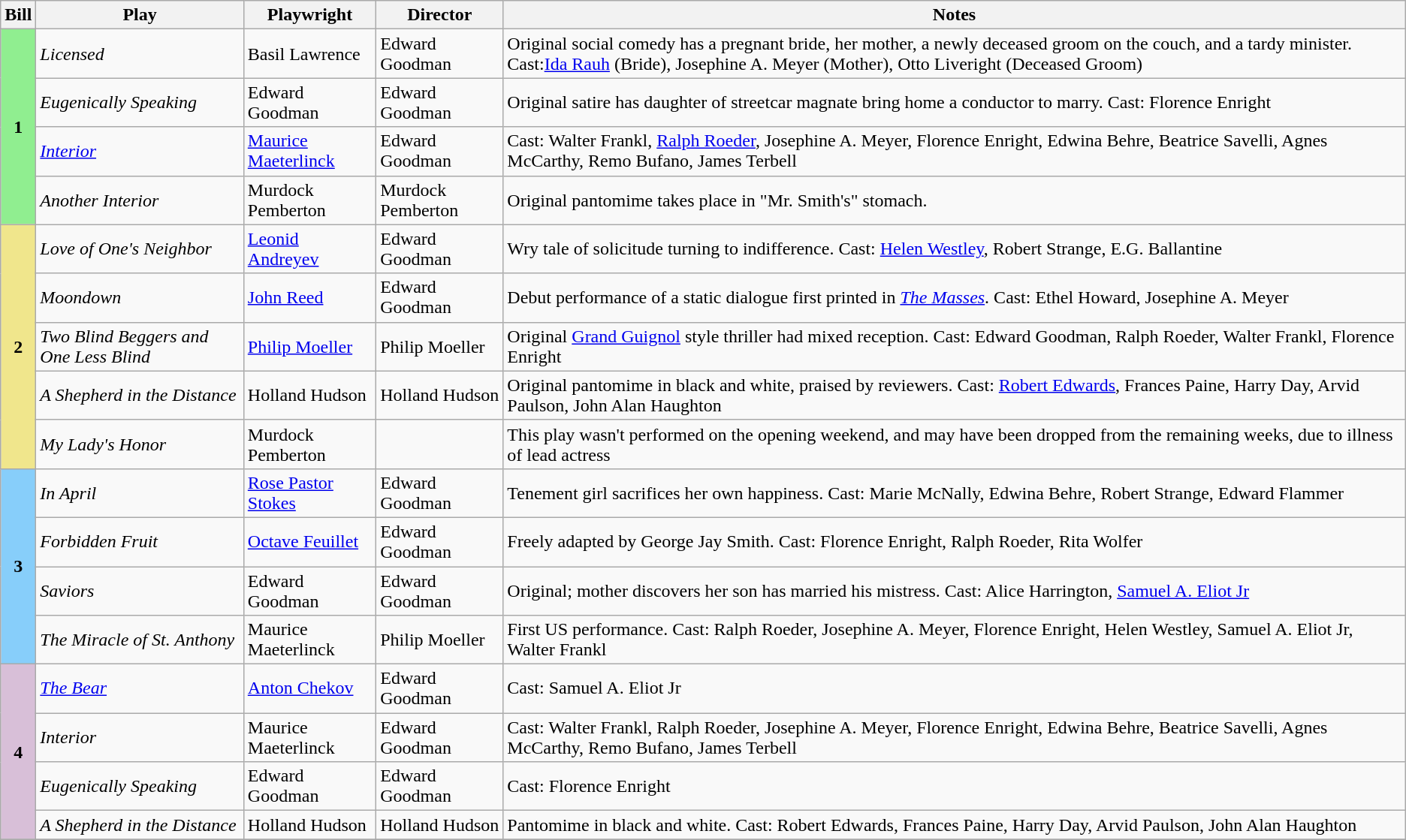<table class="wikitable sortable plainrowheaders">
<tr ID="s1">
<th scope="col">Bill</th>
<th scope="col">Play</th>
<th scope="col">Playwright</th>
<th scope="col">Director</th>
<th scope="col">Notes</th>
</tr>
<tr ID="s1b1">
<td rowspan=4 style="text-align: center; background: lightgreen;"><strong>1</strong></td>
<td><em>Licensed</em></td>
<td>Basil Lawrence</td>
<td>Edward Goodman</td>
<td>Original social comedy has a pregnant bride, her mother, a newly deceased groom on the couch, and a tardy minister. Cast:<a href='#'>Ida Rauh</a> (Bride), Josephine A. Meyer (Mother), Otto Liveright (Deceased Groom)</td>
</tr>
<tr>
<td><em>Eugenically Speaking</em></td>
<td>Edward Goodman</td>
<td>Edward Goodman</td>
<td>Original satire has daughter of streetcar magnate bring home a conductor to marry. Cast: Florence Enright</td>
</tr>
<tr>
<td><em><a href='#'>Interior</a></em></td>
<td><a href='#'>Maurice Maeterlinck</a></td>
<td>Edward Goodman</td>
<td>Cast: Walter Frankl, <a href='#'>Ralph Roeder</a>, Josephine A. Meyer, Florence Enright, Edwina Behre, Beatrice Savelli, Agnes McCarthy, Remo Bufano, James Terbell</td>
</tr>
<tr>
<td><em>Another Interior</em></td>
<td>Murdock Pemberton</td>
<td>Murdock Pemberton</td>
<td>Original pantomime takes place in "Mr. Smith's" stomach.</td>
</tr>
<tr ID="s1b2">
<td rowspan=5 style="text-align: center; background: khaki;"><strong>2</strong></td>
<td><em>Love of One's Neighbor</em></td>
<td><a href='#'>Leonid Andreyev</a></td>
<td>Edward Goodman</td>
<td>Wry tale of solicitude turning to indifference. Cast: <a href='#'>Helen Westley</a>, Robert Strange, E.G. Ballantine</td>
</tr>
<tr>
<td><em>Moondown</em></td>
<td><a href='#'>John Reed</a></td>
<td>Edward Goodman</td>
<td>Debut performance of a static dialogue first printed in <em><a href='#'>The Masses</a></em>. Cast: Ethel Howard, Josephine A. Meyer</td>
</tr>
<tr>
<td><em>Two Blind Beggers and One Less Blind</em></td>
<td><a href='#'>Philip Moeller</a></td>
<td>Philip Moeller</td>
<td>Original <a href='#'>Grand Guignol</a> style thriller had mixed reception. Cast: Edward Goodman, Ralph Roeder, Walter Frankl, Florence Enright</td>
</tr>
<tr>
<td><em>A Shepherd in the Distance</em></td>
<td>Holland Hudson</td>
<td>Holland Hudson</td>
<td>Original pantomime in black and white, praised by reviewers. Cast: <a href='#'>Robert Edwards</a>, Frances Paine, Harry Day, Arvid Paulson, John Alan Haughton</td>
</tr>
<tr>
<td><em>My Lady's Honor</em></td>
<td>Murdock Pemberton</td>
<td></td>
<td>This play wasn't performed on the opening weekend, and may have been dropped from the remaining weeks, due to illness of lead actress</td>
</tr>
<tr ID="s1b3">
<td rowspan=4 style="text-align: center; background: lightskyblue;"><strong>3</strong></td>
<td><em>In April</em></td>
<td><a href='#'>Rose Pastor Stokes</a></td>
<td>Edward Goodman</td>
<td>Tenement girl sacrifices her own happiness. Cast: Marie McNally, Edwina Behre, Robert Strange, Edward Flammer</td>
</tr>
<tr>
<td><em>Forbidden Fruit</em></td>
<td><a href='#'>Octave Feuillet</a></td>
<td>Edward Goodman</td>
<td>Freely adapted by George Jay Smith. Cast: Florence Enright, Ralph Roeder, Rita Wolfer</td>
</tr>
<tr>
<td><em>Saviors</em></td>
<td>Edward Goodman</td>
<td>Edward Goodman</td>
<td>Original; mother discovers her son has married his mistress. Cast: Alice Harrington, <a href='#'>Samuel A. Eliot Jr</a></td>
</tr>
<tr>
<td><em>The Miracle of St. Anthony</em></td>
<td>Maurice Maeterlinck</td>
<td>Philip Moeller</td>
<td>First US performance. Cast: Ralph Roeder, Josephine A. Meyer, Florence Enright, Helen Westley, Samuel A. Eliot Jr, Walter Frankl</td>
</tr>
<tr ID="s1b4">
<td rowspan=4 style="text-align: center; background: thistle;"><strong>4</strong></td>
<td><em><a href='#'>The Bear</a></em></td>
<td><a href='#'>Anton Chekov</a></td>
<td>Edward Goodman</td>
<td>Cast: Samuel A. Eliot Jr</td>
</tr>
<tr>
<td><em>Interior</em></td>
<td>Maurice Maeterlinck</td>
<td>Edward Goodman</td>
<td>Cast: Walter Frankl, Ralph Roeder, Josephine A. Meyer, Florence Enright, Edwina Behre, Beatrice Savelli, Agnes McCarthy, Remo Bufano, James Terbell</td>
</tr>
<tr>
<td><em>Eugenically Speaking</em></td>
<td>Edward Goodman</td>
<td>Edward Goodman</td>
<td>Cast: Florence Enright</td>
</tr>
<tr>
<td><em>A Shepherd in the Distance</em></td>
<td>Holland Hudson</td>
<td>Holland Hudson</td>
<td>Pantomime in black and white. Cast: Robert Edwards, Frances Paine, Harry Day, Arvid Paulson, John Alan Haughton</td>
</tr>
<tr>
</tr>
</table>
